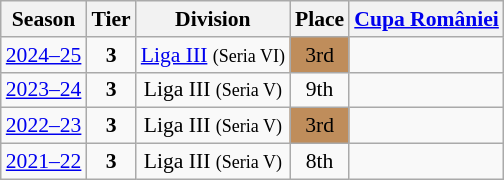<table class="wikitable" style="text-align:center; font-size:90%">
<tr>
<th>Season</th>
<th>Tier</th>
<th>Division</th>
<th>Place</th>
<th><a href='#'>Cupa României</a></th>
</tr>
<tr>
<td><a href='#'>2024–25</a></td>
<td><strong>3</strong></td>
<td><a href='#'>Liga III</a> <small>(Seria VI)</small></td>
<td align=center bgcolor=#BF8D5B>3rd</td>
<td></td>
</tr>
<tr>
<td><a href='#'>2023–24</a></td>
<td><strong>3</strong></td>
<td>Liga III <small>(Seria V)</small></td>
<td>9th</td>
<td></td>
</tr>
<tr>
<td><a href='#'>2022–23</a></td>
<td><strong>3</strong></td>
<td>Liga III <small>(Seria V)</small></td>
<td align=center bgcolor=#BF8D5B>3rd</td>
<td></td>
</tr>
<tr>
<td><a href='#'>2021–22</a></td>
<td><strong>3</strong></td>
<td>Liga III <small>(Seria V)</small></td>
<td>8th</td>
<td></td>
</tr>
</table>
